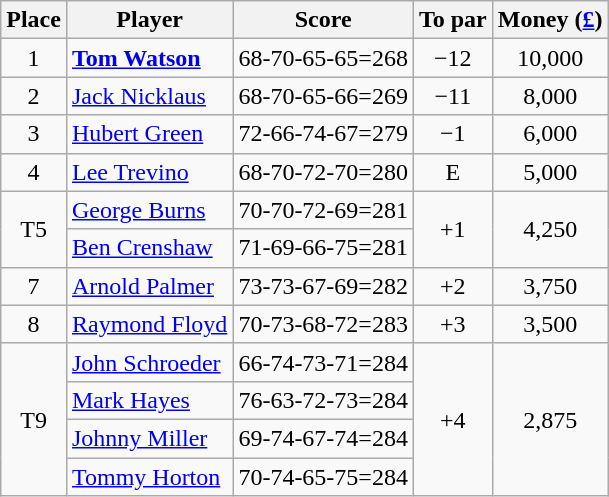<table class="wikitable">
<tr>
<th>Place</th>
<th>Player</th>
<th>Score</th>
<th>To par</th>
<th>Money (<a href='#'>£</a>)</th>
</tr>
<tr>
<td align="center">1</td>
<td> <strong><a href='#'>Tom Watson</a></strong></td>
<td>68-70-65-65=268</td>
<td align="center">−12</td>
<td align=center>10,000</td>
</tr>
<tr>
<td align="center">2</td>
<td> <a href='#'>Jack Nicklaus</a></td>
<td>68-70-65-66=269</td>
<td align="center">−11</td>
<td align=center>8,000</td>
</tr>
<tr>
<td align="center">3</td>
<td> <a href='#'>Hubert Green</a></td>
<td>72-66-74-67=279</td>
<td align="center">−1</td>
<td align=center>6,000</td>
</tr>
<tr>
<td align="center">4</td>
<td> <a href='#'>Lee Trevino</a></td>
<td>68-70-72-70=280</td>
<td align="center">E</td>
<td align=center>5,000</td>
</tr>
<tr>
<td rowspan=2 align="center">T5</td>
<td> <a href='#'>George Burns</a></td>
<td>70-70-72-69=281</td>
<td rowspan=2 align="center">+1</td>
<td rowspan=2 align=center>4,250</td>
</tr>
<tr>
<td> <a href='#'>Ben Crenshaw</a></td>
<td>71-69-66-75=281</td>
</tr>
<tr>
<td align="center">7</td>
<td> <a href='#'>Arnold Palmer</a></td>
<td>73-73-67-69=282</td>
<td align="center">+2</td>
<td align=center>3,750</td>
</tr>
<tr>
<td align="center">8</td>
<td> <a href='#'>Raymond Floyd</a></td>
<td>70-73-68-72=283</td>
<td align="center">+3</td>
<td align=center>3,500</td>
</tr>
<tr>
<td rowspan=4 align="center">T9</td>
<td> <a href='#'>John Schroeder</a></td>
<td>66-74-73-71=284</td>
<td rowspan=4 align="center">+4</td>
<td rowspan=4 align=center>2,875</td>
</tr>
<tr>
<td> <a href='#'>Mark Hayes</a></td>
<td>76-63-72-73=284</td>
</tr>
<tr>
<td> <a href='#'>Johnny Miller</a></td>
<td>69-74-67-74=284</td>
</tr>
<tr>
<td> <a href='#'>Tommy Horton</a></td>
<td>70-74-65-75=284</td>
</tr>
</table>
